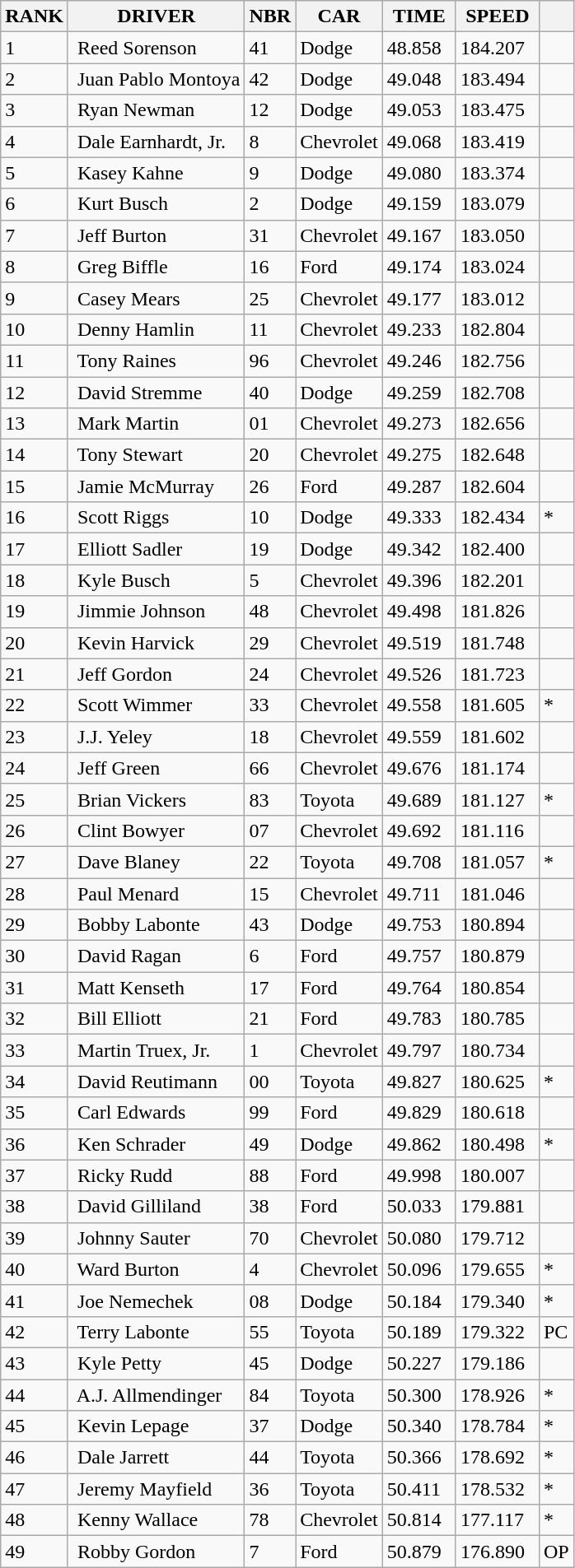<table class="wikitable">
<tr>
<th>RANK</th>
<th>DRIVER</th>
<th>NBR</th>
<th>CAR</th>
<th>TIME</th>
<th>SPEED</th>
<th></th>
</tr>
<tr>
<td>1</td>
<td> Reed Sorenson</td>
<td>41</td>
<td>Dodge</td>
<td>48.858  </td>
<td>184.207  </td>
<td></td>
</tr>
<tr>
<td>2</td>
<td> Juan Pablo Montoya</td>
<td>42</td>
<td>Dodge</td>
<td>49.048  </td>
<td>183.494  </td>
<td></td>
</tr>
<tr>
<td>3</td>
<td> Ryan Newman</td>
<td>12</td>
<td>Dodge</td>
<td>49.053  </td>
<td>183.475  </td>
<td></td>
</tr>
<tr>
<td>4</td>
<td> Dale Earnhardt, Jr.</td>
<td>8</td>
<td>Chevrolet</td>
<td>49.068  </td>
<td>183.419  </td>
<td></td>
</tr>
<tr>
<td>5</td>
<td> Kasey Kahne</td>
<td>9</td>
<td>Dodge</td>
<td>49.080  </td>
<td>183.374  </td>
<td></td>
</tr>
<tr>
<td>6</td>
<td> Kurt Busch</td>
<td>2</td>
<td>Dodge</td>
<td>49.159  </td>
<td>183.079  </td>
<td></td>
</tr>
<tr>
<td>7</td>
<td> Jeff Burton</td>
<td>31</td>
<td>Chevrolet</td>
<td>49.167  </td>
<td>183.050  </td>
<td></td>
</tr>
<tr>
<td>8</td>
<td> Greg Biffle</td>
<td>16</td>
<td>Ford</td>
<td>49.174  </td>
<td>183.024  </td>
<td></td>
</tr>
<tr>
<td>9</td>
<td> Casey Mears</td>
<td>25</td>
<td>Chevrolet</td>
<td>49.177  </td>
<td>183.012  </td>
<td></td>
</tr>
<tr>
<td>10</td>
<td> Denny Hamlin</td>
<td>11</td>
<td>Chevrolet</td>
<td>49.233  </td>
<td>182.804  </td>
<td></td>
</tr>
<tr>
<td>11</td>
<td> Tony Raines</td>
<td>96</td>
<td>Chevrolet</td>
<td>49.246  </td>
<td>182.756  </td>
<td></td>
</tr>
<tr>
<td>12</td>
<td> David Stremme</td>
<td>40</td>
<td>Dodge</td>
<td>49.259  </td>
<td>182.708  </td>
<td></td>
</tr>
<tr>
<td>13</td>
<td> Mark Martin</td>
<td>01</td>
<td>Chevrolet</td>
<td>49.273  </td>
<td>182.656  </td>
<td></td>
</tr>
<tr>
<td>14</td>
<td> Tony Stewart</td>
<td>20</td>
<td>Chevrolet</td>
<td>49.275  </td>
<td>182.648  </td>
<td></td>
</tr>
<tr>
<td>15</td>
<td> Jamie McMurray</td>
<td>26</td>
<td>Ford</td>
<td>49.287  </td>
<td>182.604  </td>
<td></td>
</tr>
<tr>
<td>16</td>
<td> Scott Riggs</td>
<td>10</td>
<td>Dodge</td>
<td>49.333  </td>
<td>182.434  </td>
<td>*</td>
</tr>
<tr>
<td>17</td>
<td> Elliott Sadler</td>
<td>19</td>
<td>Dodge</td>
<td>49.342  </td>
<td>182.400  </td>
<td></td>
</tr>
<tr>
<td>18</td>
<td> Kyle Busch</td>
<td>5</td>
<td>Chevrolet</td>
<td>49.396  </td>
<td>182.201  </td>
<td></td>
</tr>
<tr>
<td>19</td>
<td> Jimmie Johnson</td>
<td>48</td>
<td>Chevrolet</td>
<td>49.498  </td>
<td>181.826  </td>
<td></td>
</tr>
<tr>
<td>20</td>
<td> Kevin Harvick</td>
<td>29</td>
<td>Chevrolet</td>
<td>49.519  </td>
<td>181.748  </td>
<td></td>
</tr>
<tr>
<td>21</td>
<td> Jeff Gordon</td>
<td>24</td>
<td>Chevrolet</td>
<td>49.526  </td>
<td>181.723  </td>
<td></td>
</tr>
<tr>
<td>22</td>
<td> Scott Wimmer</td>
<td>33</td>
<td>Chevrolet</td>
<td>49.558  </td>
<td>181.605  </td>
<td>*</td>
</tr>
<tr>
<td>23</td>
<td> J.J. Yeley</td>
<td>18</td>
<td>Chevrolet</td>
<td>49.559  </td>
<td>181.602  </td>
<td></td>
</tr>
<tr>
<td>24</td>
<td> Jeff Green</td>
<td>66</td>
<td>Chevrolet</td>
<td>49.676  </td>
<td>181.174  </td>
<td></td>
</tr>
<tr>
<td>25</td>
<td> Brian Vickers</td>
<td>83</td>
<td>Toyota</td>
<td>49.689  </td>
<td>181.127  </td>
<td>*</td>
</tr>
<tr>
<td>26</td>
<td> Clint Bowyer</td>
<td>07</td>
<td>Chevrolet</td>
<td>49.692  </td>
<td>181.116  </td>
<td></td>
</tr>
<tr>
<td>27</td>
<td> Dave Blaney</td>
<td>22</td>
<td>Toyota</td>
<td>49.708  </td>
<td>181.057  </td>
<td>*</td>
</tr>
<tr>
<td>28</td>
<td> Paul Menard</td>
<td>15</td>
<td>Chevrolet</td>
<td>49.711  </td>
<td>181.046  </td>
<td></td>
</tr>
<tr>
<td>29</td>
<td> Bobby Labonte</td>
<td>43</td>
<td>Dodge</td>
<td>49.753  </td>
<td>180.894  </td>
<td></td>
</tr>
<tr>
<td>30</td>
<td> David Ragan</td>
<td>6</td>
<td>Ford</td>
<td>49.757  </td>
<td>180.879  </td>
<td></td>
</tr>
<tr>
<td>31</td>
<td> Matt Kenseth</td>
<td>17</td>
<td>Ford</td>
<td>49.764  </td>
<td>180.854  </td>
<td></td>
</tr>
<tr>
<td>32</td>
<td> Bill Elliott</td>
<td>21</td>
<td>Ford</td>
<td>49.783  </td>
<td>180.785  </td>
<td></td>
</tr>
<tr>
<td>33</td>
<td> Martin Truex, Jr.</td>
<td>1</td>
<td>Chevrolet</td>
<td>49.797  </td>
<td>180.734  </td>
<td></td>
</tr>
<tr>
<td>34</td>
<td> David Reutimann</td>
<td>00</td>
<td>Toyota</td>
<td>49.827  </td>
<td>180.625  </td>
<td>*</td>
</tr>
<tr>
<td>35</td>
<td> Carl Edwards</td>
<td>99</td>
<td>Ford</td>
<td>49.829  </td>
<td>180.618  </td>
<td></td>
</tr>
<tr>
<td>36</td>
<td> Ken Schrader</td>
<td>49</td>
<td>Dodge</td>
<td>49.862  </td>
<td>180.498  </td>
<td>*</td>
</tr>
<tr>
<td>37</td>
<td> Ricky Rudd</td>
<td>88</td>
<td>Ford</td>
<td>49.998  </td>
<td>180.007  </td>
<td></td>
</tr>
<tr>
<td>38</td>
<td> David Gilliland</td>
<td>38</td>
<td>Ford</td>
<td>50.033  </td>
<td>179.881  </td>
<td></td>
</tr>
<tr>
<td>39</td>
<td> Johnny Sauter</td>
<td>70</td>
<td>Chevrolet</td>
<td>50.080  </td>
<td>179.712  </td>
<td></td>
</tr>
<tr>
<td>40</td>
<td> Ward Burton</td>
<td>4</td>
<td>Chevrolet</td>
<td>50.096  </td>
<td>179.655  </td>
<td>*</td>
</tr>
<tr>
<td>41</td>
<td> Joe Nemechek</td>
<td>08</td>
<td>Dodge</td>
<td>50.184  </td>
<td>179.340  </td>
<td>*</td>
</tr>
<tr>
<td>42</td>
<td> Terry Labonte</td>
<td>55</td>
<td>Toyota</td>
<td>50.189  </td>
<td>179.322  </td>
<td>PC</td>
</tr>
<tr>
<td>43</td>
<td> Kyle Petty</td>
<td>45</td>
<td>Dodge</td>
<td>50.227  </td>
<td>179.186  </td>
<td></td>
</tr>
<tr>
<td>44</td>
<td> A.J. Allmendinger</td>
<td>84</td>
<td>Toyota</td>
<td>50.300  </td>
<td>178.926  </td>
<td>*</td>
</tr>
<tr>
<td>45</td>
<td> Kevin Lepage</td>
<td>37</td>
<td>Dodge</td>
<td>50.340  </td>
<td>178.784  </td>
<td>*</td>
</tr>
<tr>
<td>46</td>
<td> Dale Jarrett</td>
<td>44</td>
<td>Toyota</td>
<td>50.366  </td>
<td>178.692  </td>
<td>*</td>
</tr>
<tr>
<td>47</td>
<td> Jeremy Mayfield</td>
<td>36</td>
<td>Toyota</td>
<td>50.411  </td>
<td>178.532  </td>
<td>*</td>
</tr>
<tr>
<td>48</td>
<td> Kenny Wallace</td>
<td>78</td>
<td>Chevrolet</td>
<td>50.814  </td>
<td>177.117  </td>
<td>*</td>
</tr>
<tr>
<td>49</td>
<td> Robby Gordon</td>
<td>7</td>
<td>Ford</td>
<td>50.879  </td>
<td>176.890  </td>
<td>OP</td>
</tr>
</table>
